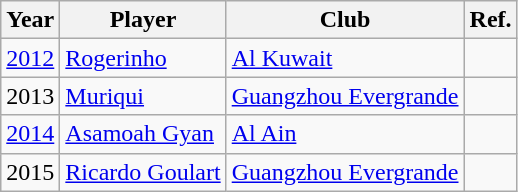<table class="wikitable">
<tr>
<th>Year</th>
<th>Player</th>
<th>Club</th>
<th>Ref.</th>
</tr>
<tr>
<td><a href='#'>2012</a></td>
<td> <a href='#'>Rogerinho</a></td>
<td> <a href='#'>Al Kuwait</a></td>
<td></td>
</tr>
<tr>
<td>2013</td>
<td> <a href='#'>Muriqui</a></td>
<td> <a href='#'>Guangzhou Evergrande</a></td>
<td></td>
</tr>
<tr>
<td><a href='#'>2014</a></td>
<td> <a href='#'>Asamoah Gyan</a></td>
<td> <a href='#'>Al Ain</a></td>
<td></td>
</tr>
<tr>
<td>2015</td>
<td> <a href='#'>Ricardo Goulart</a></td>
<td> <a href='#'>Guangzhou Evergrande</a></td>
<td></td>
</tr>
</table>
